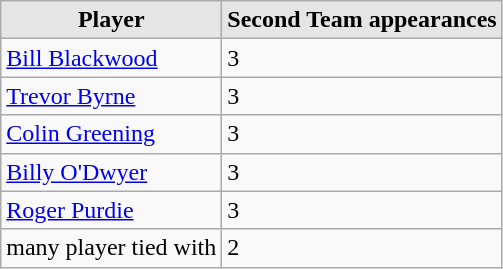<table class="wikitable">
<tr>
<th style="background:#e5e5e5;">Player</th>
<th style="background:#e5e5e5;">Second Team appearances</th>
</tr>
<tr>
<td><a href='#'>Bill Blackwood</a></td>
<td>3</td>
</tr>
<tr>
<td><a href='#'>Trevor Byrne</a></td>
<td>3</td>
</tr>
<tr>
<td><a href='#'>Colin Greening</a></td>
<td>3</td>
</tr>
<tr>
<td><a href='#'>Billy O'Dwyer</a></td>
<td>3</td>
</tr>
<tr>
<td><a href='#'>Roger Purdie</a></td>
<td>3</td>
</tr>
<tr>
<td>many player tied with</td>
<td>2</td>
</tr>
</table>
